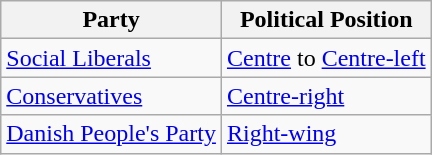<table class="wikitable mw-collapsible mw-collapsed">
<tr>
<th>Party</th>
<th>Political Position</th>
</tr>
<tr>
<td><a href='#'>Social Liberals</a></td>
<td><a href='#'>Centre</a> to <a href='#'>Centre-left</a></td>
</tr>
<tr>
<td><a href='#'>Conservatives</a></td>
<td><a href='#'>Centre-right</a></td>
</tr>
<tr>
<td><a href='#'>Danish People's Party</a></td>
<td><a href='#'>Right-wing</a></td>
</tr>
</table>
